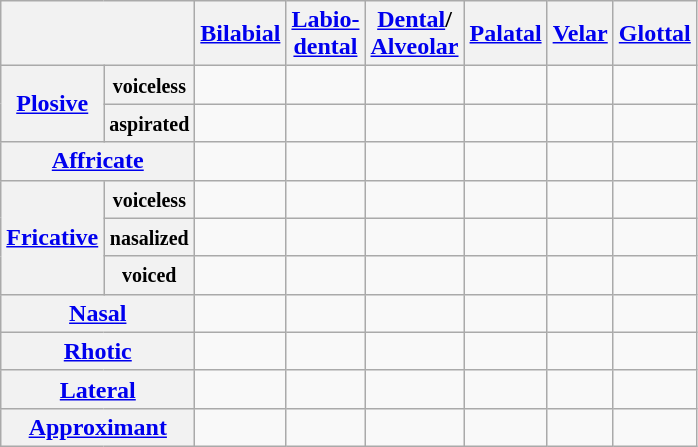<table class="wikitable" style="text-align:center">
<tr>
<th colspan="2"></th>
<th><a href='#'>Bilabial</a></th>
<th><a href='#'>Labio-<br>dental</a></th>
<th><a href='#'>Dental</a>/<br><a href='#'>Alveolar</a></th>
<th><a href='#'>Palatal</a></th>
<th><a href='#'>Velar</a></th>
<th><a href='#'>Glottal</a></th>
</tr>
<tr>
<th rowspan="2"><a href='#'>Plosive</a></th>
<th><small>voiceless</small></th>
<td></td>
<td></td>
<td></td>
<td></td>
<td></td>
<td></td>
</tr>
<tr>
<th><small>aspirated</small></th>
<td></td>
<td></td>
<td></td>
<td></td>
<td></td>
<td></td>
</tr>
<tr>
<th colspan="2"><a href='#'>Affricate</a></th>
<td></td>
<td></td>
<td></td>
<td></td>
<td></td>
<td></td>
</tr>
<tr>
<th rowspan="3"><a href='#'>Fricative</a></th>
<th><small>voiceless</small></th>
<td></td>
<td></td>
<td></td>
<td></td>
<td></td>
<td></td>
</tr>
<tr>
<th><small>nasalized</small></th>
<td></td>
<td></td>
<td></td>
<td></td>
<td></td>
<td></td>
</tr>
<tr>
<th><small>voiced</small></th>
<td></td>
<td></td>
<td></td>
<td></td>
<td></td>
<td></td>
</tr>
<tr>
<th colspan="2"><a href='#'>Nasal</a></th>
<td></td>
<td></td>
<td></td>
<td></td>
<td></td>
<td></td>
</tr>
<tr>
<th colspan="2"><a href='#'>Rhotic</a></th>
<td></td>
<td></td>
<td></td>
<td></td>
<td></td>
<td></td>
</tr>
<tr>
<th colspan="2"><a href='#'>Lateral</a></th>
<td></td>
<td></td>
<td></td>
<td></td>
<td></td>
<td></td>
</tr>
<tr>
<th colspan="2"><a href='#'>Approximant</a></th>
<td></td>
<td></td>
<td></td>
<td></td>
<td></td>
<td></td>
</tr>
</table>
